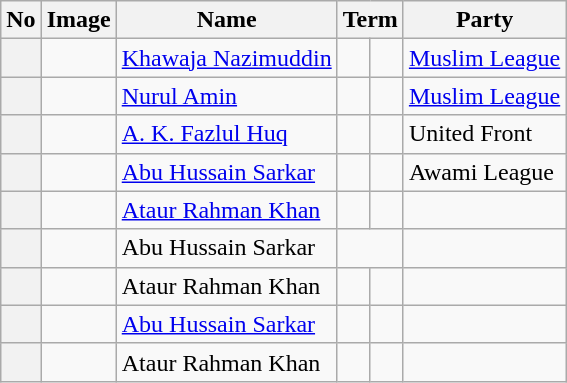<table class="wikitable">
<tr>
<th>No</th>
<th>Image</th>
<th>Name</th>
<th colspan="2">Term</th>
<th>Party</th>
</tr>
<tr>
<th></th>
<td></td>
<td><a href='#'>Khawaja Nazimuddin</a></td>
<td></td>
<td></td>
<td><a href='#'>Muslim League</a></td>
</tr>
<tr>
<th></th>
<td></td>
<td><a href='#'>Nurul Amin</a></td>
<td></td>
<td></td>
<td><a href='#'>Muslim League</a></td>
</tr>
<tr>
<th></th>
<td></td>
<td><a href='#'>A. K. Fazlul Huq</a></td>
<td></td>
<td></td>
<td>United Front</td>
</tr>
<tr>
<th></th>
<td></td>
<td><a href='#'>Abu Hussain Sarkar</a></td>
<td></td>
<td></td>
<td>Awami League</td>
</tr>
<tr>
<th></th>
<td></td>
<td><a href='#'>Ataur Rahman Khan</a></td>
<td></td>
<td></td>
<td></td>
</tr>
<tr>
<th></th>
<td></td>
<td>Abu Hussain Sarkar</td>
<td colspan="2"></td>
<td></td>
</tr>
<tr>
<th></th>
<td></td>
<td>Ataur Rahman Khan</td>
<td></td>
<td></td>
<td></td>
</tr>
<tr>
<th></th>
<td></td>
<td><a href='#'>Abu Hussain Sarkar</a></td>
<td></td>
<td></td>
<td></td>
</tr>
<tr>
<th></th>
<td></td>
<td>Ataur Rahman Khan</td>
<td></td>
<td></td>
<td></td>
</tr>
</table>
